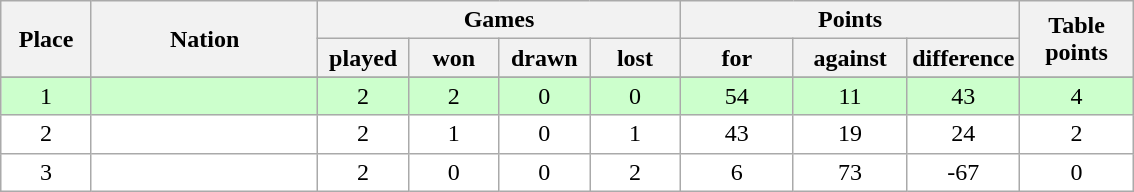<table class="wikitable">
<tr>
<th rowspan=2 width="8%">Place</th>
<th rowspan=2 width="20%">Nation</th>
<th colspan=4 width="32%">Games</th>
<th colspan=3 width="30%">Points</th>
<th rowspan=2 width="10%">Table<br>points</th>
</tr>
<tr>
<th width="8%">played</th>
<th width="8%">won</th>
<th width="8%">drawn</th>
<th width="8%">lost</th>
<th width="10%">for</th>
<th width="10%">against</th>
<th width="10%">difference</th>
</tr>
<tr>
</tr>
<tr bgcolor=#ccffcc align=center>
<td>1</td>
<td align=left></td>
<td>2</td>
<td>2</td>
<td>0</td>
<td>0</td>
<td>54</td>
<td>11</td>
<td>43</td>
<td>4</td>
</tr>
<tr bgcolor=#ffffff align=center>
<td>2</td>
<td align=left></td>
<td>2</td>
<td>1</td>
<td>0</td>
<td>1</td>
<td>43</td>
<td>19</td>
<td>24</td>
<td>2</td>
</tr>
<tr bgcolor=#ffffff align=center>
<td>3</td>
<td align=left><em></em></td>
<td>2</td>
<td>0</td>
<td>0</td>
<td>2</td>
<td>6</td>
<td>73</td>
<td>-67</td>
<td>0</td>
</tr>
</table>
